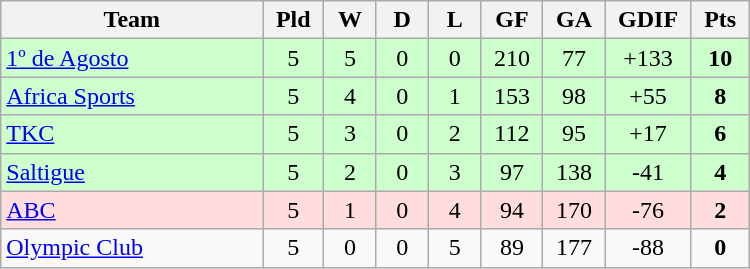<table class=wikitable style="text-align:center" width=500>
<tr>
<th width=25%>Team</th>
<th width=5%>Pld</th>
<th width=5%>W</th>
<th width=5%>D</th>
<th width=5%>L</th>
<th width=5%>GF</th>
<th width=5%>GA</th>
<th width=5%>GDIF</th>
<th width=5%>Pts</th>
</tr>
<tr bgcolor=#ccffcc>
<td align="left"> <a href='#'>1º de Agosto</a></td>
<td>5</td>
<td>5</td>
<td>0</td>
<td>0</td>
<td>210</td>
<td>77</td>
<td>+133</td>
<td><strong>10</strong></td>
</tr>
<tr bgcolor=#ccffcc>
<td align="left"> <a href='#'>Africa Sports</a></td>
<td>5</td>
<td>4</td>
<td>0</td>
<td>1</td>
<td>153</td>
<td>98</td>
<td>+55</td>
<td><strong>8</strong></td>
</tr>
<tr bgcolor=#ccffcc>
<td align="left"> <a href='#'>TKC</a></td>
<td>5</td>
<td>3</td>
<td>0</td>
<td>2</td>
<td>112</td>
<td>95</td>
<td>+17</td>
<td><strong>6</strong></td>
</tr>
<tr bgcolor=#ccffcc>
<td align="left"> <a href='#'>Saltigue</a></td>
<td>5</td>
<td>2</td>
<td>0</td>
<td>3</td>
<td>97</td>
<td>138</td>
<td>-41</td>
<td><strong>4</strong></td>
</tr>
<tr bgcolor=#ffdddd>
<td align="left"> <a href='#'>ABC</a></td>
<td>5</td>
<td>1</td>
<td>0</td>
<td>4</td>
<td>94</td>
<td>170</td>
<td>-76</td>
<td><strong>2</strong></td>
</tr>
<tr>
<td align="left"> <a href='#'>Olympic Club</a></td>
<td>5</td>
<td>0</td>
<td>0</td>
<td>5</td>
<td>89</td>
<td>177</td>
<td>-88</td>
<td><strong>0</strong></td>
</tr>
</table>
